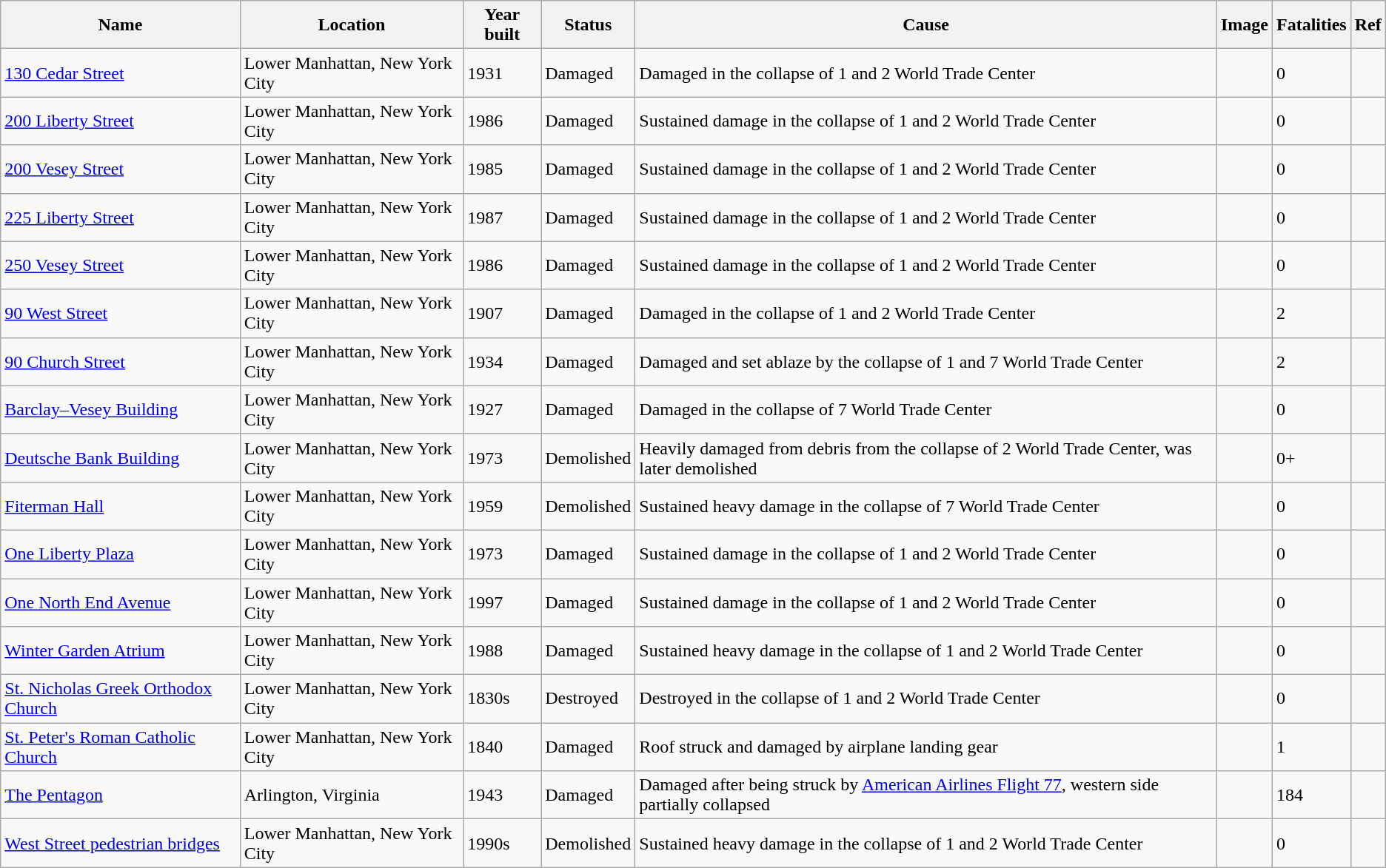<table class="wikitable sortable">
<tr>
<th>Name</th>
<th>Location</th>
<th>Year built</th>
<th>Status</th>
<th>Cause</th>
<th>Image</th>
<th>Fatalities</th>
<th>Ref</th>
</tr>
<tr>
<td><a href='#'>130 Cedar Street</a></td>
<td>Lower Manhattan, New York City</td>
<td>1931</td>
<td>Damaged</td>
<td>Damaged in the collapse of 1 and 2 World Trade Center</td>
<td></td>
<td>0</td>
<td></td>
</tr>
<tr>
<td><a href='#'>200 Liberty Street</a></td>
<td>Lower Manhattan, New York City</td>
<td>1986</td>
<td>Damaged</td>
<td>Sustained damage in the collapse of 1 and 2 World Trade Center</td>
<td></td>
<td>0</td>
<td></td>
</tr>
<tr>
<td><a href='#'>200 Vesey Street</a></td>
<td>Lower Manhattan, New York City</td>
<td>1985</td>
<td>Damaged</td>
<td>Sustained damage in the collapse of 1 and 2 World Trade Center</td>
<td></td>
<td>0</td>
<td></td>
</tr>
<tr>
<td><a href='#'>225 Liberty Street</a></td>
<td>Lower Manhattan, New York City</td>
<td>1987</td>
<td>Damaged</td>
<td>Sustained damage in the collapse of 1 and 2 World Trade Center</td>
<td></td>
<td>0</td>
<td></td>
</tr>
<tr>
<td><a href='#'>250 Vesey Street</a></td>
<td>Lower Manhattan, New York City</td>
<td>1986</td>
<td>Damaged</td>
<td>Sustained damage in the collapse of 1 and 2 World Trade Center</td>
<td></td>
<td>0</td>
<td></td>
</tr>
<tr>
<td><a href='#'>90 West Street</a></td>
<td>Lower Manhattan, New York City</td>
<td>1907</td>
<td>Damaged</td>
<td>Damaged in the collapse of 1 and 2 World Trade Center</td>
<td></td>
<td>2</td>
<td></td>
</tr>
<tr>
<td><a href='#'>90 Church Street</a></td>
<td>Lower Manhattan, New York City</td>
<td>1934</td>
<td>Damaged</td>
<td>Damaged and set ablaze by the collapse of 1 and 7 World Trade Center</td>
<td></td>
<td>2</td>
<td></td>
</tr>
<tr>
<td><a href='#'>Barclay–Vesey Building</a></td>
<td>Lower Manhattan, New York City</td>
<td>1927</td>
<td>Damaged</td>
<td>Damaged in the collapse of 7 World Trade Center</td>
<td></td>
<td>0</td>
<td></td>
</tr>
<tr>
<td><a href='#'>Deutsche Bank Building</a></td>
<td>Lower Manhattan, New York City</td>
<td>1973</td>
<td>Demolished</td>
<td>Heavily damaged from debris from the collapse of 2 World Trade Center, was later demolished</td>
<td></td>
<td>0+</td>
<td></td>
</tr>
<tr>
<td><a href='#'>Fiterman Hall</a></td>
<td>Lower Manhattan, New York City</td>
<td>1959</td>
<td>Demolished</td>
<td>Sustained heavy damage in the collapse of 7 World Trade Center</td>
<td></td>
<td>0</td>
<td></td>
</tr>
<tr>
<td><a href='#'>One Liberty Plaza</a></td>
<td>Lower Manhattan, New York City</td>
<td>1973</td>
<td>Damaged</td>
<td>Sustained damage in the collapse of 1 and 2 World Trade Center</td>
<td></td>
<td>0</td>
<td></td>
</tr>
<tr>
<td><a href='#'>One North End Avenue</a></td>
<td>Lower Manhattan, New York City</td>
<td>1997</td>
<td>Damaged</td>
<td>Sustained damage in the collapse of 1 and 2 World Trade Center</td>
<td></td>
<td>0</td>
<td></td>
</tr>
<tr>
<td><a href='#'>Winter Garden Atrium</a></td>
<td>Lower Manhattan, New York City</td>
<td>1988</td>
<td>Damaged</td>
<td>Sustained heavy damage in the collapse of 1 and 2 World Trade Center</td>
<td></td>
<td>0</td>
<td></td>
</tr>
<tr>
<td><a href='#'>St. Nicholas Greek Orthodox Church</a></td>
<td>Lower Manhattan, New York City</td>
<td>1830s</td>
<td>Destroyed</td>
<td>Destroyed in the collapse of 1 and 2 World Trade Center</td>
<td></td>
<td>0</td>
<td></td>
</tr>
<tr>
<td><a href='#'>St. Peter's Roman Catholic Church</a></td>
<td>Lower Manhattan, New York City</td>
<td>1840</td>
<td>Damaged</td>
<td>Roof struck and damaged by airplane landing gear</td>
<td></td>
<td>1</td>
<td></td>
</tr>
<tr>
<td><a href='#'>The Pentagon</a></td>
<td>Arlington, Virginia</td>
<td>1943</td>
<td>Damaged</td>
<td>Damaged after being struck by <a href='#'>American Airlines Flight 77</a>, western side partially collapsed</td>
<td></td>
<td>184</td>
<td></td>
</tr>
<tr>
<td><a href='#'>West Street pedestrian bridges</a></td>
<td>Lower Manhattan, New York City</td>
<td>1990s</td>
<td>Demolished</td>
<td>Sustained heavy damage in the collapse of 1 and 2 World Trade Center</td>
<td></td>
<td>0</td>
<td></td>
</tr>
</table>
